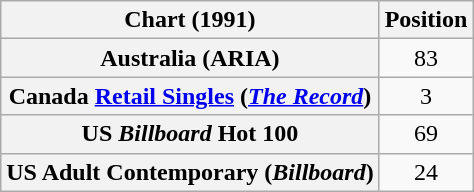<table class="wikitable sortable plainrowheaders" style="text-align:center;">
<tr>
<th scope="col">Chart (1991)</th>
<th scope="col">Position</th>
</tr>
<tr>
<th scope="row">Australia (ARIA)</th>
<td>83</td>
</tr>
<tr>
<th scope="row">Canada <a href='#'>Retail Singles</a> (<em><a href='#'>The Record</a></em>)</th>
<td>3</td>
</tr>
<tr>
<th scope="row">US <em>Billboard</em> Hot 100</th>
<td>69</td>
</tr>
<tr>
<th scope="row">US Adult Contemporary (<em>Billboard</em>)</th>
<td>24</td>
</tr>
</table>
